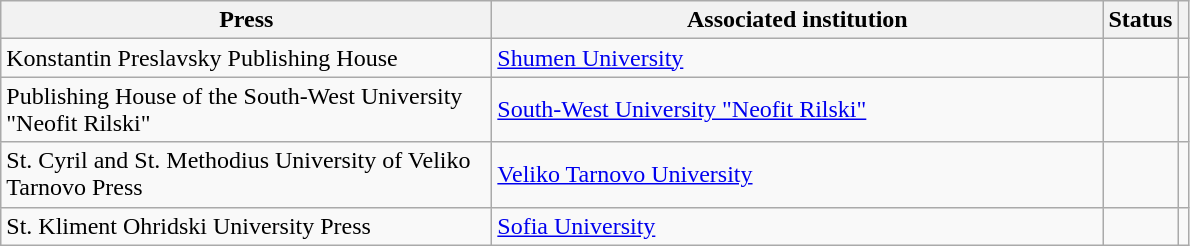<table class="wikitable sortable">
<tr>
<th style="width:20em">Press</th>
<th style="width:25em">Associated institution</th>
<th>Status</th>
<th></th>
</tr>
<tr>
<td>Konstantin Preslavsky Publishing House</td>
<td><a href='#'>Shumen University</a></td>
<td></td>
<td></td>
</tr>
<tr>
<td>Publishing House of the South-West University "Neofit Rilski"</td>
<td><a href='#'>South-West University "Neofit Rilski"</a></td>
<td></td>
<td></td>
</tr>
<tr>
<td>St. Cyril and St. Methodius University of Veliko Tarnovo Press</td>
<td><a href='#'>Veliko Tarnovo University</a></td>
<td></td>
<td></td>
</tr>
<tr>
<td>St. Kliment Ohridski University Press</td>
<td><a href='#'>Sofia University</a></td>
<td></td>
<td></td>
</tr>
</table>
